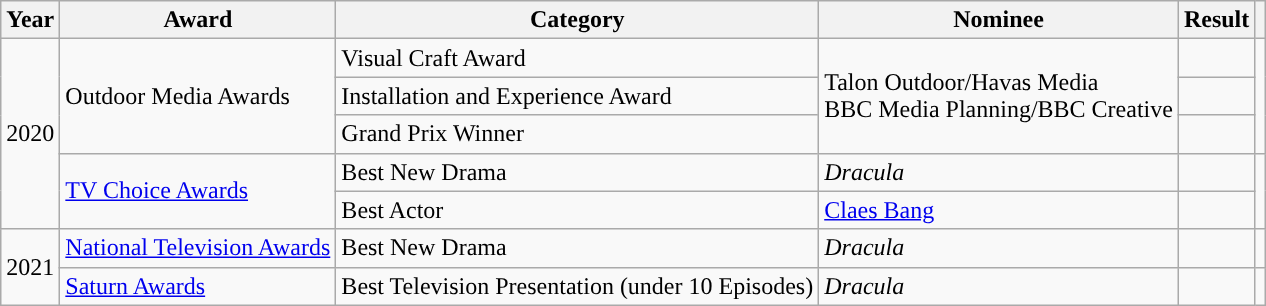<table class="wikitable">
<tr>
<th>Year</th>
<th>Award</th>
<th>Category</th>
<th>Nominee</th>
<th>Result</th>
<th class="unsortable"></th>
</tr>
<tr>
<td rowspan="5">2020</td>
<td rowspan="3">Outdoor Media Awards</td>
<td>Visual Craft Award</td>
<td rowspan="3">Talon Outdoor/Havas Media<br>BBC Media Planning/BBC Creative</td>
<td></td>
<td rowspan="3"></td>
</tr>
<tr>
<td>Installation and Experience Award</td>
<td></td>
</tr>
<tr>
<td>Grand Prix Winner</td>
<td></td>
</tr>
<tr>
<td rowspan="2"><a href='#'>TV Choice Awards</a></td>
<td>Best New Drama</td>
<td><em>Dracula</em></td>
<td></td>
<td rowspan="2"></td>
</tr>
<tr>
<td>Best Actor</td>
<td><a href='#'>Claes Bang</a></td>
<td></td>
</tr>
<tr>
<td rowspan="2">2021</td>
<td><a href='#'>National Television Awards</a></td>
<td>Best New Drama</td>
<td><em>Dracula</em></td>
<td></td>
<td></td>
</tr>
<tr>
<td><a href='#'>Saturn Awards</a></td>
<td>Best Television Presentation (under 10 Episodes)</td>
<td><em>Dracula</em></td>
<td></td>
<td></td>
</tr>
</table>
